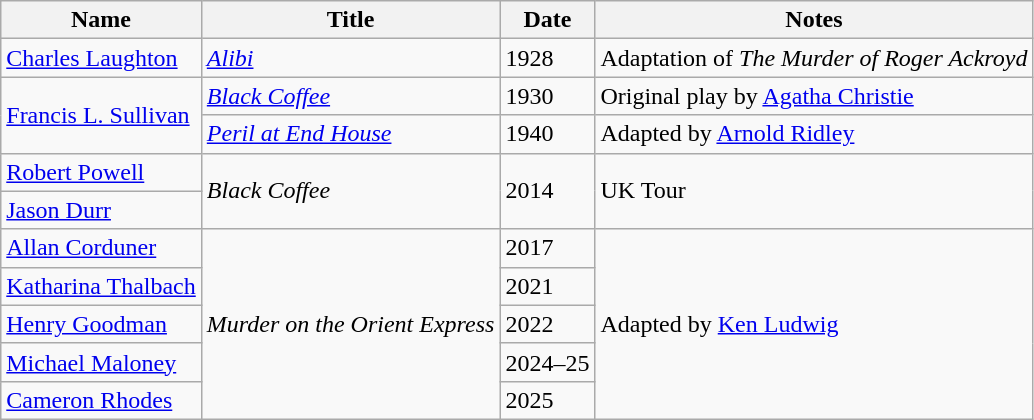<table class="wikitable sortable">
<tr>
<th>Name</th>
<th>Title</th>
<th>Date</th>
<th class=unsortable>Notes</th>
</tr>
<tr>
<td><a href='#'>Charles Laughton</a></td>
<td><em><a href='#'>Alibi</a></em></td>
<td>1928</td>
<td>Adaptation of <em>The Murder of Roger Ackroyd</em></td>
</tr>
<tr>
<td rowspan=2><a href='#'>Francis L. Sullivan</a></td>
<td><em><a href='#'>Black Coffee</a></em></td>
<td>1930</td>
<td>Original play by <a href='#'>Agatha Christie</a></td>
</tr>
<tr>
<td><em><a href='#'>Peril at End House</a></em></td>
<td>1940</td>
<td>Adapted by <a href='#'>Arnold Ridley</a></td>
</tr>
<tr>
<td><a href='#'>Robert Powell</a></td>
<td rowspan=2><em>Black Coffee</em></td>
<td rowspan=2>2014</td>
<td rowspan=2>UK Tour</td>
</tr>
<tr>
<td><a href='#'>Jason Durr</a></td>
</tr>
<tr>
<td><a href='#'>Allan Corduner</a></td>
<td rowspan=5><em>Murder on the Orient Express</em></td>
<td>2017</td>
<td rowspan=5>Adapted by <a href='#'>Ken Ludwig</a></td>
</tr>
<tr>
<td><a href='#'>Katharina Thalbach</a></td>
<td>2021</td>
</tr>
<tr>
<td><a href='#'>Henry Goodman</a></td>
<td>2022</td>
</tr>
<tr>
<td><a href='#'>Michael Maloney</a></td>
<td>2024–25</td>
</tr>
<tr>
<td><a href='#'>Cameron Rhodes</a></td>
<td>2025</td>
</tr>
</table>
